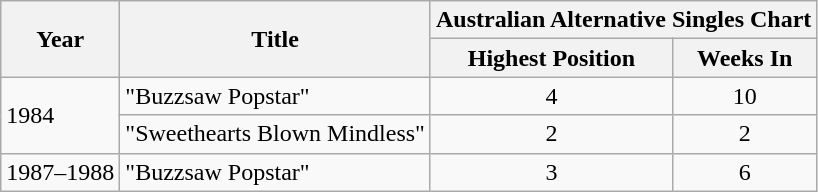<table class="wikitable">
<tr>
<th rowspan="2">Year</th>
<th rowspan="2">Title</th>
<th colspan="4">Australian Alternative Singles Chart</th>
</tr>
<tr>
<th>Highest Position</th>
<th>Weeks In</th>
</tr>
<tr>
<td rowspan="2">1984</td>
<td>"Buzzsaw Popstar"</td>
<td align="center">4</td>
<td align="center">10</td>
</tr>
<tr>
<td>"Sweethearts Blown Mindless"</td>
<td align="center">2</td>
<td align="center">2</td>
</tr>
<tr>
<td>1987–1988</td>
<td>"Buzzsaw Popstar"</td>
<td align="center">3</td>
<td align="center">6</td>
</tr>
</table>
